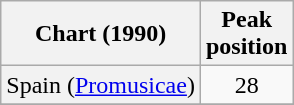<table class="wikitable sortable">
<tr>
<th>Chart (1990)</th>
<th>Peak<br>position</th>
</tr>
<tr>
<td scope="row" style="background-color: #f2f2f2;">Spain (<a href='#'>Promusicae</a>)</td>
<td align="center">28</td>
</tr>
<tr>
</tr>
</table>
